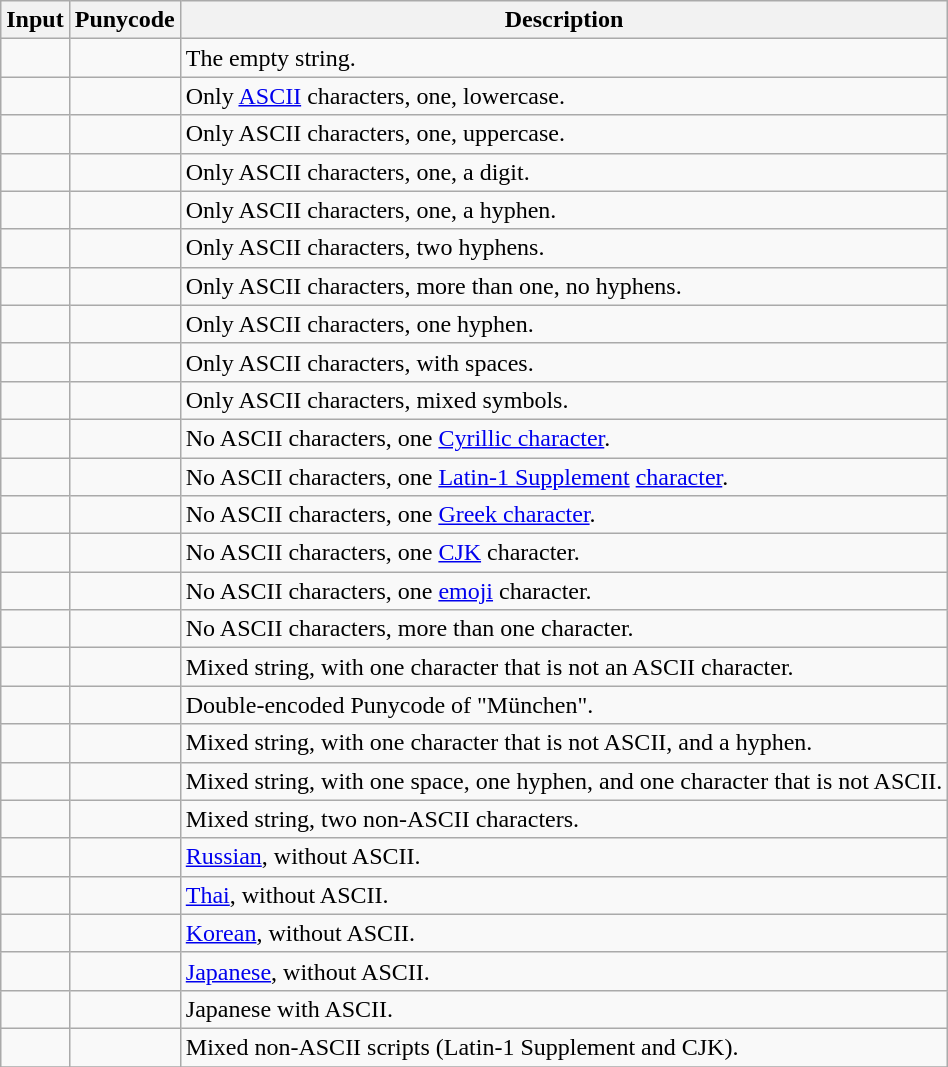<table class="wikitable">
<tr>
<th>Input</th>
<th>Punycode</th>
<th>Description</th>
</tr>
<tr>
<td></td>
<td></td>
<td>The empty string.</td>
</tr>
<tr>
<td></td>
<td></td>
<td>Only <a href='#'>ASCII</a> characters, one, lowercase.</td>
</tr>
<tr>
<td></td>
<td></td>
<td>Only ASCII characters, one, uppercase.</td>
</tr>
<tr>
<td></td>
<td></td>
<td>Only ASCII characters, one, a digit.</td>
</tr>
<tr>
<td></td>
<td></td>
<td>Only ASCII characters, one, a hyphen.</td>
</tr>
<tr>
<td></td>
<td></td>
<td>Only ASCII characters, two hyphens.</td>
</tr>
<tr>
<td></td>
<td></td>
<td>Only ASCII characters, more than one, no hyphens.</td>
</tr>
<tr>
<td></td>
<td></td>
<td>Only ASCII characters, one hyphen.</td>
</tr>
<tr>
<td></td>
<td></td>
<td>Only ASCII characters, with spaces.</td>
</tr>
<tr>
<td></td>
<td></td>
<td>Only ASCII characters, mixed symbols.</td>
</tr>
<tr>
<td></td>
<td></td>
<td>No ASCII characters, one <a href='#'>Cyrillic character</a>.</td>
</tr>
<tr>
<td></td>
<td></td>
<td>No ASCII characters, one <a href='#'>Latin-1 Supplement</a> <a href='#'>character</a>.</td>
</tr>
<tr>
<td></td>
<td></td>
<td>No ASCII characters, one <a href='#'>Greek character</a>.</td>
</tr>
<tr>
<td></td>
<td></td>
<td>No ASCII characters, one <a href='#'>CJK</a> character.</td>
</tr>
<tr>
<td></td>
<td></td>
<td>No ASCII characters, one <a href='#'>emoji</a> character.</td>
</tr>
<tr>
<td></td>
<td></td>
<td>No ASCII characters, more than one character.</td>
</tr>
<tr>
<td></td>
<td></td>
<td>Mixed string, with one character that is not an ASCII character.</td>
</tr>
<tr>
<td></td>
<td></td>
<td>Double-encoded Punycode of "München".</td>
</tr>
<tr>
<td></td>
<td></td>
<td>Mixed string, with one character that is not ASCII, and a hyphen.</td>
</tr>
<tr>
<td></td>
<td></td>
<td>Mixed string, with one space, one hyphen, and one character that is not ASCII.</td>
</tr>
<tr>
<td></td>
<td></td>
<td>Mixed string, two non-ASCII characters.</td>
</tr>
<tr>
<td></td>
<td></td>
<td><a href='#'>Russian</a>, without ASCII.</td>
</tr>
<tr>
<td></td>
<td></td>
<td><a href='#'>Thai</a>, without ASCII.</td>
</tr>
<tr>
<td></td>
<td></td>
<td><a href='#'>Korean</a>, without ASCII.</td>
</tr>
<tr>
<td></td>
<td></td>
<td><a href='#'>Japanese</a>, without ASCII.</td>
</tr>
<tr>
<td></td>
<td></td>
<td>Japanese with ASCII.</td>
</tr>
<tr>
<td></td>
<td></td>
<td>Mixed non-ASCII scripts (Latin-1 Supplement and CJK).</td>
</tr>
<tr>
</tr>
</table>
